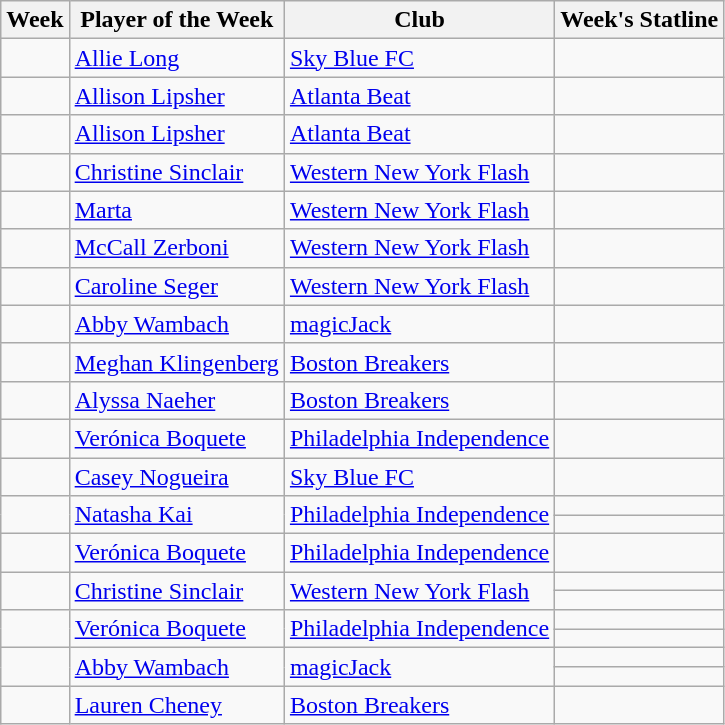<table class=wikitable>
<tr>
<th>Week</th>
<th>Player of the Week</th>
<th>Club</th>
<th>Week's Statline</th>
</tr>
<tr>
<td align=center></td>
<td> <a href='#'>Allie Long</a></td>
<td><a href='#'>Sky Blue FC</a></td>
<td></td>
</tr>
<tr>
<td align=center></td>
<td> <a href='#'>Allison Lipsher</a></td>
<td><a href='#'>Atlanta Beat</a></td>
<td></td>
</tr>
<tr>
<td align=center></td>
<td> <a href='#'>Allison Lipsher</a></td>
<td><a href='#'>Atlanta Beat</a></td>
<td></td>
</tr>
<tr>
<td align=center></td>
<td> <a href='#'>Christine Sinclair</a></td>
<td><a href='#'>Western New York Flash</a></td>
<td></td>
</tr>
<tr>
<td align=center></td>
<td> <a href='#'>Marta</a></td>
<td><a href='#'>Western New York Flash</a></td>
<td></td>
</tr>
<tr>
<td align=center></td>
<td> <a href='#'>McCall Zerboni</a></td>
<td><a href='#'>Western New York Flash</a></td>
<td></td>
</tr>
<tr>
<td align=center></td>
<td> <a href='#'>Caroline Seger</a></td>
<td><a href='#'>Western New York Flash</a></td>
<td></td>
</tr>
<tr>
<td align=center></td>
<td> <a href='#'>Abby Wambach</a></td>
<td><a href='#'>magicJack</a></td>
<td></td>
</tr>
<tr>
<td align=center></td>
<td> <a href='#'>Meghan Klingenberg</a></td>
<td><a href='#'>Boston Breakers</a></td>
<td></td>
</tr>
<tr>
<td align=center></td>
<td> <a href='#'>Alyssa Naeher</a></td>
<td><a href='#'>Boston Breakers</a></td>
<td></td>
</tr>
<tr>
<td align=center></td>
<td> <a href='#'>Verónica Boquete</a></td>
<td><a href='#'>Philadelphia Independence</a></td>
<td></td>
</tr>
<tr>
<td align=center></td>
<td> <a href='#'>Casey Nogueira</a></td>
<td><a href='#'>Sky Blue FC</a></td>
<td></td>
</tr>
<tr>
<td rowspan=2 align=center></td>
<td rowspan=2> <a href='#'>Natasha Kai</a></td>
<td rowspan=2><a href='#'>Philadelphia Independence</a></td>
<td></td>
</tr>
<tr>
<td></td>
</tr>
<tr>
<td align=center></td>
<td> <a href='#'>Verónica Boquete</a></td>
<td><a href='#'>Philadelphia Independence</a></td>
<td></td>
</tr>
<tr>
<td rowspan=2 align=center></td>
<td rowspan=2> <a href='#'>Christine Sinclair</a></td>
<td rowspan=2><a href='#'>Western New York Flash</a></td>
<td></td>
</tr>
<tr>
<td></td>
</tr>
<tr>
<td rowspan=2 align=center></td>
<td rowspan=2> <a href='#'>Verónica Boquete</a></td>
<td rowspan=2><a href='#'>Philadelphia Independence</a></td>
<td></td>
</tr>
<tr>
<td></td>
</tr>
<tr>
<td rowspan=2 align=center></td>
<td rowspan=2> <a href='#'>Abby Wambach</a></td>
<td rowspan=2><a href='#'>magicJack</a></td>
<td></td>
</tr>
<tr>
<td></td>
</tr>
<tr>
<td align=center></td>
<td> <a href='#'>Lauren Cheney</a></td>
<td><a href='#'>Boston Breakers</a></td>
<td></td>
</tr>
</table>
